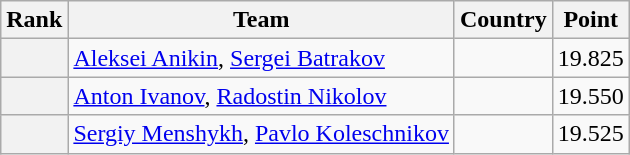<table class="wikitable sortable">
<tr>
<th>Rank</th>
<th>Team</th>
<th>Country</th>
<th>Point</th>
</tr>
<tr>
<th></th>
<td><a href='#'>Aleksei Anikin</a>, <a href='#'>Sergei Batrakov</a></td>
<td></td>
<td>19.825</td>
</tr>
<tr>
<th></th>
<td><a href='#'>Anton Ivanov</a>, <a href='#'>Radostin Nikolov</a></td>
<td></td>
<td>19.550</td>
</tr>
<tr>
<th></th>
<td><a href='#'>Sergiy Menshykh</a>, <a href='#'>Pavlo Koleschnikov</a></td>
<td></td>
<td>19.525</td>
</tr>
</table>
